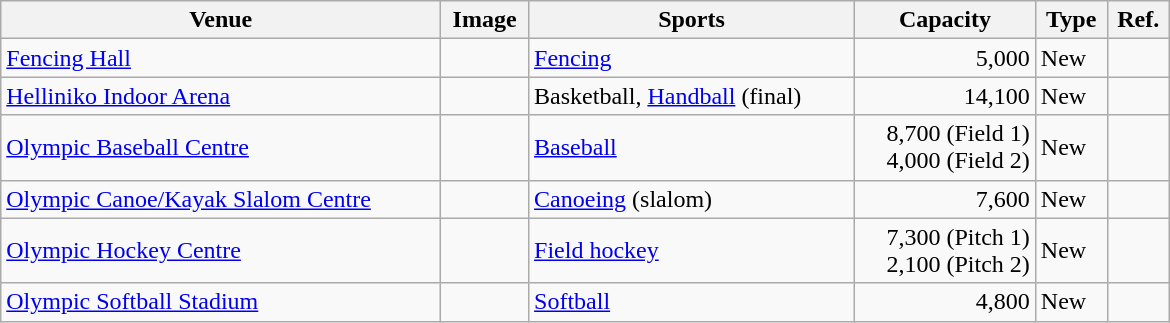<table class="wikitable sortable" width=780px>
<tr>
<th>Venue</th>
<th>Image</th>
<th>Sports</th>
<th>Capacity</th>
<th>Type</th>
<th class="unsortable">Ref.</th>
</tr>
<tr>
<td><a href='#'>Fencing Hall</a></td>
<td></td>
<td><a href='#'>Fencing</a></td>
<td align="right">5,000</td>
<td>New</td>
<td align="center"></td>
</tr>
<tr>
<td><a href='#'>Helliniko Indoor Arena</a></td>
<td></td>
<td>Basketball, <a href='#'>Handball</a> (final)</td>
<td align="right">14,100</td>
<td>New</td>
<td align="center"></td>
</tr>
<tr>
<td><a href='#'>Olympic Baseball Centre</a></td>
<td></td>
<td><a href='#'>Baseball</a></td>
<td align="right">8,700 (Field 1)<br>4,000 (Field 2)</td>
<td>New</td>
<td align="center"></td>
</tr>
<tr>
<td><a href='#'>Olympic Canoe/Kayak Slalom Centre</a></td>
<td></td>
<td><a href='#'>Canoeing</a> (slalom)</td>
<td align="right">7,600</td>
<td>New</td>
<td align="center"></td>
</tr>
<tr>
<td><a href='#'>Olympic Hockey Centre</a></td>
<td></td>
<td><a href='#'>Field hockey</a></td>
<td align="right">7,300 (Pitch 1)<br>2,100 (Pitch 2)</td>
<td>New</td>
<td align="center"></td>
</tr>
<tr>
<td><a href='#'>Olympic Softball Stadium</a></td>
<td></td>
<td><a href='#'>Softball</a></td>
<td align="right">4,800</td>
<td>New</td>
<td align="center"></td>
</tr>
</table>
